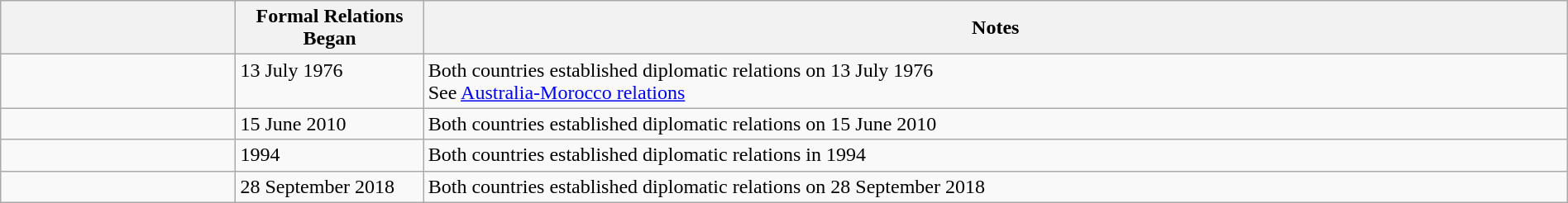<table class="wikitable sortable" style="width:100%; margin:auto;">
<tr>
<th style="width:15%;"></th>
<th style="width:12%;">Formal Relations Began</th>
<th>Notes</th>
</tr>
<tr valign="top">
<td></td>
<td>13 July 1976</td>
<td>Both countries established diplomatic relations on 13 July 1976<br>See <a href='#'>Australia-Morocco relations</a></td>
</tr>
<tr>
<td></td>
<td>15 June 2010</td>
<td>Both countries established diplomatic relations on 15 June 2010</td>
</tr>
<tr>
<td></td>
<td>1994</td>
<td>Both countries established diplomatic relations in 1994</td>
</tr>
<tr>
<td></td>
<td>28 September 2018</td>
<td>Both countries established diplomatic relations on 28 September 2018</td>
</tr>
</table>
